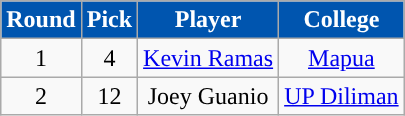<table class="wikitable sortable sortable">
<tr>
<th style="background:#0055AF; color:#FFFFFF; ">Round</th>
<th style="background:#0055AF; color:#FFFFFF; ">Pick</th>
<th style="background:#0055AF; color:#FFFFFF; ">Player</th>
<th style="background:#0055AF; color:#FFFFFF; ">College</th>
</tr>
<tr style="text-align: center">
<td align="center">1</td>
<td align="center">4</td>
<td><a href='#'>Kevin Ramas</a></td>
<td><a href='#'>Mapua</a></td>
</tr>
<tr style="text-align: center">
<td align="center">2</td>
<td align="center">12</td>
<td>Joey Guanio</td>
<td><a href='#'>UP Diliman</a></td>
</tr>
</table>
